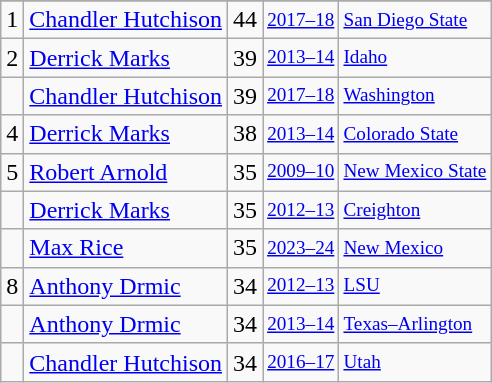<table class="wikitable">
<tr>
</tr>
<tr>
<td>1</td>
<td><a href='#'>Chandler Hutchison</a></td>
<td>44</td>
<td style="font-size:80%;"><a href='#'>2017–18</a></td>
<td style="font-size:80%;"><a href='#'>San Diego State</a></td>
</tr>
<tr>
<td>2</td>
<td><a href='#'>Derrick Marks</a></td>
<td>39</td>
<td style="font-size:80%;"><a href='#'>2013–14</a></td>
<td style="font-size:80%;"><a href='#'>Idaho</a></td>
</tr>
<tr>
<td></td>
<td><a href='#'>Chandler Hutchison</a></td>
<td>39</td>
<td style="font-size:80%;"><a href='#'>2017–18</a></td>
<td style="font-size:80%;"><a href='#'>Washington</a></td>
</tr>
<tr>
<td>4</td>
<td><a href='#'>Derrick Marks</a></td>
<td>38</td>
<td style="font-size:80%;"><a href='#'>2013–14</a></td>
<td style="font-size:80%;"><a href='#'>Colorado State</a></td>
</tr>
<tr>
<td>5</td>
<td><a href='#'>Robert Arnold</a></td>
<td>35</td>
<td style="font-size:80%;"><a href='#'>2009–10</a></td>
<td style="font-size:80%;"><a href='#'>New Mexico State</a></td>
</tr>
<tr>
<td></td>
<td><a href='#'>Derrick Marks</a></td>
<td>35</td>
<td style="font-size:80%;"><a href='#'>2012–13</a></td>
<td style="font-size:80%;"><a href='#'>Creighton</a></td>
</tr>
<tr>
<td></td>
<td><a href='#'>Max Rice</a></td>
<td>35</td>
<td style="font-size:80%;"><a href='#'>2023–24</a></td>
<td style="font-size:80%;"><a href='#'>New Mexico</a></td>
</tr>
<tr>
<td>8</td>
<td><a href='#'>Anthony Drmic</a></td>
<td>34</td>
<td style="font-size:80%;"><a href='#'>2012–13</a></td>
<td style="font-size:80%;"><a href='#'>LSU</a></td>
</tr>
<tr>
<td></td>
<td><a href='#'>Anthony Drmic</a></td>
<td>34</td>
<td style="font-size:80%;"><a href='#'>2013–14</a></td>
<td style="font-size:80%;"><a href='#'>Texas–Arlington</a></td>
</tr>
<tr>
<td></td>
<td><a href='#'>Chandler Hutchison</a></td>
<td>34</td>
<td style="font-size:80%;"><a href='#'>2016–17</a></td>
<td style="font-size:80%;"><a href='#'>Utah</a></td>
</tr>
</table>
